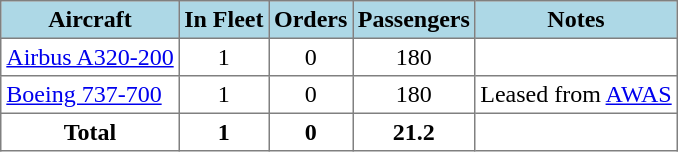<table class="toccolours" border="1" cellpadding="3" style="border-collapse:collapse;margin:auto;">
<tr bgcolor=lightblue>
<th>Aircraft</th>
<th>In Fleet</th>
<th>Orders</th>
<th>Passengers</th>
<th>Notes</th>
</tr>
<tr>
<td><a href='#'>Airbus A320-200</a></td>
<td align="center">1</td>
<td align="center">0</td>
<td align="center">180</td>
</tr>
<tr>
<td><a href='#'>Boeing 737-700</a></td>
<td align="center">1</td>
<td align="center">0</td>
<td align="center">180</td>
<td>Leased from <a href='#'>AWAS</a></td>
</tr>
<tr>
<th>Total</th>
<td align=center><strong>1</strong></td>
<td align=center><strong>0</strong></td>
<td align=center><strong>21.2</strong></td>
<td colspan="3"></td>
</tr>
</table>
